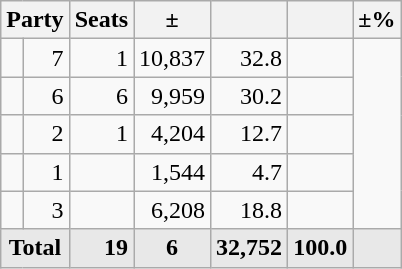<table class=wikitable>
<tr>
<th colspan=2 align=center>Party</th>
<th>Seats</th>
<th>±</th>
<th></th>
<th></th>
<th>±%</th>
</tr>
<tr>
<td></td>
<td align=right>7</td>
<td align=right>1</td>
<td align=right>10,837</td>
<td align=right>32.8</td>
<td align=right></td>
</tr>
<tr>
<td></td>
<td align=right>6</td>
<td align=right>6</td>
<td align=right>9,959</td>
<td align=right>30.2</td>
<td align=right></td>
</tr>
<tr>
<td></td>
<td align=right>2</td>
<td align=right>1</td>
<td align=right>4,204</td>
<td align=right>12.7</td>
<td align=right></td>
</tr>
<tr>
<td></td>
<td align=right>1</td>
<td align=right></td>
<td align=right>1,544</td>
<td align=right>4.7</td>
<td align=right></td>
</tr>
<tr>
<td></td>
<td align=right>3</td>
<td align=right></td>
<td align=right>6,208</td>
<td align=right>18.8</td>
<td align=right></td>
</tr>
<tr style="font-weight:bold; background:rgb(232,232,232);">
<td colspan=2 align=center>Total</td>
<td align=right>19</td>
<td align=center>6</td>
<td align=right>32,752</td>
<td align=center>100.0</td>
<td align=center></td>
</tr>
</table>
